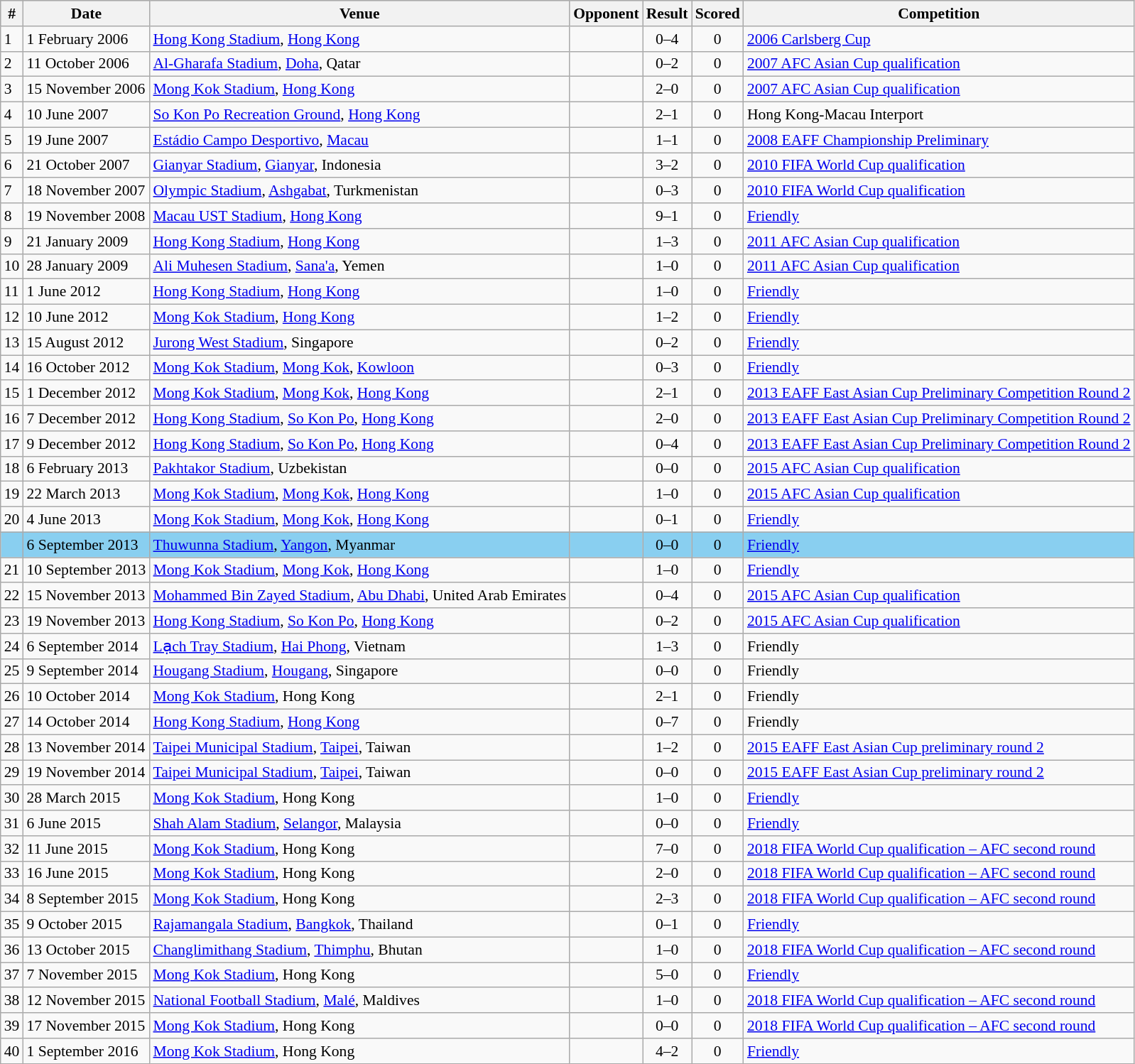<table class="wikitable" style="font-size:90%; text-align: left;">
<tr bgcolor="#CCCCCC" align="center">
<th>#</th>
<th>Date</th>
<th>Venue</th>
<th>Opponent</th>
<th>Result</th>
<th>Scored</th>
<th>Competition</th>
</tr>
<tr>
<td>1</td>
<td>1 February 2006</td>
<td><a href='#'>Hong Kong Stadium</a>, <a href='#'>Hong Kong</a></td>
<td></td>
<td align=center>0–4</td>
<td align=center>0</td>
<td><a href='#'>2006 Carlsberg Cup</a></td>
</tr>
<tr>
<td>2</td>
<td>11 October 2006</td>
<td><a href='#'>Al-Gharafa Stadium</a>, <a href='#'>Doha</a>, Qatar</td>
<td></td>
<td align=center>0–2</td>
<td align=center>0</td>
<td><a href='#'>2007 AFC Asian Cup qualification</a></td>
</tr>
<tr>
<td>3</td>
<td>15 November 2006</td>
<td><a href='#'>Mong Kok Stadium</a>, <a href='#'>Hong Kong</a></td>
<td></td>
<td align=center>2–0</td>
<td align=center>0</td>
<td><a href='#'>2007 AFC Asian Cup qualification</a></td>
</tr>
<tr>
<td>4</td>
<td>10 June 2007</td>
<td><a href='#'>So Kon Po Recreation Ground</a>, <a href='#'>Hong Kong</a></td>
<td></td>
<td align=center>2–1</td>
<td align=center>0</td>
<td>Hong Kong-Macau Interport</td>
</tr>
<tr>
<td>5</td>
<td>19 June 2007</td>
<td><a href='#'>Estádio Campo Desportivo</a>, <a href='#'>Macau</a></td>
<td></td>
<td align=center>1–1</td>
<td align=center>0</td>
<td><a href='#'>2008 EAFF Championship Preliminary</a></td>
</tr>
<tr>
<td>6</td>
<td>21 October 2007</td>
<td><a href='#'>Gianyar Stadium</a>, <a href='#'>Gianyar</a>, Indonesia</td>
<td></td>
<td align=center>3–2</td>
<td align=center>0</td>
<td><a href='#'>2010 FIFA World Cup qualification</a></td>
</tr>
<tr>
<td>7</td>
<td>18 November 2007</td>
<td><a href='#'>Olympic Stadium</a>, <a href='#'>Ashgabat</a>, Turkmenistan</td>
<td></td>
<td align=center>0–3</td>
<td align=center>0</td>
<td><a href='#'>2010 FIFA World Cup qualification</a></td>
</tr>
<tr>
<td>8</td>
<td>19 November 2008</td>
<td><a href='#'>Macau UST Stadium</a>, <a href='#'>Hong Kong</a></td>
<td></td>
<td align=center>9–1</td>
<td align=center>0</td>
<td><a href='#'>Friendly</a></td>
</tr>
<tr>
<td>9</td>
<td>21 January 2009</td>
<td><a href='#'>Hong Kong Stadium</a>, <a href='#'>Hong Kong</a></td>
<td></td>
<td align=center>1–3</td>
<td align=center>0</td>
<td><a href='#'>2011 AFC Asian Cup qualification</a></td>
</tr>
<tr>
<td>10</td>
<td>28 January 2009</td>
<td><a href='#'>Ali Muhesen Stadium</a>, <a href='#'>Sana'a</a>, Yemen</td>
<td></td>
<td align=center>1–0</td>
<td align=center>0</td>
<td><a href='#'>2011 AFC Asian Cup qualification</a></td>
</tr>
<tr>
<td>11</td>
<td>1 June 2012</td>
<td><a href='#'>Hong Kong Stadium</a>, <a href='#'>Hong Kong</a></td>
<td></td>
<td align=center>1–0</td>
<td align=center>0</td>
<td><a href='#'>Friendly</a></td>
</tr>
<tr>
<td>12</td>
<td>10 June 2012</td>
<td><a href='#'>Mong Kok Stadium</a>, <a href='#'>Hong Kong</a></td>
<td></td>
<td align=center>1–2</td>
<td align=center>0</td>
<td><a href='#'>Friendly</a></td>
</tr>
<tr>
<td>13</td>
<td>15 August 2012</td>
<td><a href='#'>Jurong West Stadium</a>, Singapore</td>
<td></td>
<td align=center>0–2</td>
<td align=center>0</td>
<td><a href='#'>Friendly</a></td>
</tr>
<tr>
<td>14</td>
<td>16 October 2012</td>
<td><a href='#'>Mong Kok Stadium</a>, <a href='#'>Mong Kok</a>, <a href='#'>Kowloon</a></td>
<td></td>
<td align=center>0–3</td>
<td align=center>0</td>
<td><a href='#'>Friendly</a></td>
</tr>
<tr>
<td>15</td>
<td>1 December 2012</td>
<td><a href='#'>Mong Kok Stadium</a>, <a href='#'>Mong Kok</a>, <a href='#'>Hong Kong</a></td>
<td></td>
<td align=center>2–1</td>
<td align=center>0</td>
<td><a href='#'>2013 EAFF East Asian Cup Preliminary Competition Round 2</a></td>
</tr>
<tr>
<td>16</td>
<td>7 December 2012</td>
<td><a href='#'>Hong Kong Stadium</a>, <a href='#'>So Kon Po</a>, <a href='#'>Hong Kong</a></td>
<td></td>
<td align=center>2–0</td>
<td align=center>0</td>
<td><a href='#'>2013 EAFF East Asian Cup Preliminary Competition Round 2</a></td>
</tr>
<tr>
<td>17</td>
<td>9 December 2012</td>
<td><a href='#'>Hong Kong Stadium</a>, <a href='#'>So Kon Po</a>, <a href='#'>Hong Kong</a></td>
<td></td>
<td align=center>0–4</td>
<td align=center>0</td>
<td><a href='#'>2013 EAFF East Asian Cup Preliminary Competition Round 2</a></td>
</tr>
<tr>
<td>18</td>
<td>6 February 2013</td>
<td><a href='#'>Pakhtakor Stadium</a>, Uzbekistan</td>
<td></td>
<td align=center>0–0</td>
<td align=center>0</td>
<td><a href='#'>2015 AFC Asian Cup qualification</a></td>
</tr>
<tr>
<td>19</td>
<td>22 March 2013</td>
<td><a href='#'>Mong Kok Stadium</a>, <a href='#'>Mong Kok</a>, <a href='#'>Hong Kong</a></td>
<td></td>
<td align=center>1–0</td>
<td align=center>0</td>
<td><a href='#'>2015 AFC Asian Cup qualification</a></td>
</tr>
<tr>
<td>20</td>
<td>4 June 2013</td>
<td><a href='#'>Mong Kok Stadium</a>, <a href='#'>Mong Kok</a>, <a href='#'>Hong Kong</a></td>
<td></td>
<td align=center>0–1</td>
<td align=center>0</td>
<td><a href='#'>Friendly</a></td>
</tr>
<tr style="background-color:#89CFF0">
<td></td>
<td>6 September 2013</td>
<td><a href='#'>Thuwunna Stadium</a>, <a href='#'>Yangon</a>, Myanmar</td>
<td></td>
<td align="center">0–0</td>
<td align="center">0</td>
<td><a href='#'>Friendly</a></td>
</tr>
<tr>
<td>21</td>
<td>10 September 2013</td>
<td><a href='#'>Mong Kok Stadium</a>, <a href='#'>Mong Kok</a>, <a href='#'>Hong Kong</a></td>
<td></td>
<td align="center">1–0</td>
<td align="center">0</td>
<td><a href='#'>Friendly</a></td>
</tr>
<tr>
<td>22</td>
<td>15 November 2013</td>
<td><a href='#'>Mohammed Bin Zayed Stadium</a>, <a href='#'>Abu Dhabi</a>, United Arab Emirates</td>
<td></td>
<td align=center>0–4</td>
<td align=center>0</td>
<td><a href='#'>2015 AFC Asian Cup qualification</a></td>
</tr>
<tr>
<td>23</td>
<td>19 November 2013</td>
<td><a href='#'>Hong Kong Stadium</a>, <a href='#'>So Kon Po</a>, <a href='#'>Hong Kong</a></td>
<td></td>
<td align=center>0–2</td>
<td align=center>0</td>
<td><a href='#'>2015 AFC Asian Cup qualification</a></td>
</tr>
<tr>
<td>24</td>
<td>6 September 2014</td>
<td><a href='#'>Lạch Tray Stadium</a>, <a href='#'>Hai Phong</a>, Vietnam</td>
<td></td>
<td align=center>1–3</td>
<td align=center>0</td>
<td>Friendly</td>
</tr>
<tr>
<td>25</td>
<td>9 September 2014</td>
<td><a href='#'>Hougang Stadium</a>, <a href='#'>Hougang</a>, Singapore</td>
<td></td>
<td align=center>0–0</td>
<td align=center>0</td>
<td>Friendly</td>
</tr>
<tr>
<td>26</td>
<td>10 October 2014</td>
<td><a href='#'>Mong Kok Stadium</a>, Hong Kong</td>
<td></td>
<td align=center>2–1</td>
<td align=center>0</td>
<td>Friendly</td>
</tr>
<tr>
<td>27</td>
<td>14 October 2014</td>
<td><a href='#'>Hong Kong Stadium</a>, <a href='#'>Hong Kong</a></td>
<td></td>
<td align=center>0–7</td>
<td align=center>0</td>
<td>Friendly</td>
</tr>
<tr>
<td>28</td>
<td>13 November 2014</td>
<td><a href='#'>Taipei Municipal Stadium</a>, <a href='#'>Taipei</a>, Taiwan</td>
<td></td>
<td align=center>1–2</td>
<td align=center>0</td>
<td><a href='#'>2015 EAFF East Asian Cup preliminary round 2</a></td>
</tr>
<tr>
<td>29</td>
<td>19 November 2014</td>
<td><a href='#'>Taipei Municipal Stadium</a>, <a href='#'>Taipei</a>, Taiwan</td>
<td></td>
<td align=center>0–0</td>
<td align=center>0</td>
<td><a href='#'>2015 EAFF East Asian Cup preliminary round 2</a></td>
</tr>
<tr>
<td>30</td>
<td>28 March 2015</td>
<td><a href='#'>Mong Kok Stadium</a>, Hong Kong</td>
<td></td>
<td align=center>1–0</td>
<td align=center>0</td>
<td><a href='#'>Friendly</a></td>
</tr>
<tr>
<td>31</td>
<td>6 June 2015</td>
<td><a href='#'>Shah Alam Stadium</a>, <a href='#'>Selangor</a>, Malaysia</td>
<td></td>
<td align=center>0–0</td>
<td align=center>0</td>
<td><a href='#'>Friendly</a></td>
</tr>
<tr>
<td>32</td>
<td>11 June 2015</td>
<td><a href='#'>Mong Kok Stadium</a>, Hong Kong</td>
<td></td>
<td align=center>7–0</td>
<td align=center>0</td>
<td><a href='#'>2018 FIFA World Cup qualification – AFC second round</a></td>
</tr>
<tr>
<td>33</td>
<td>16 June 2015</td>
<td><a href='#'>Mong Kok Stadium</a>, Hong Kong</td>
<td></td>
<td align=center>2–0</td>
<td align=center>0</td>
<td><a href='#'>2018 FIFA World Cup qualification – AFC second round</a></td>
</tr>
<tr>
<td>34</td>
<td>8 September 2015</td>
<td><a href='#'>Mong Kok Stadium</a>, Hong Kong</td>
<td></td>
<td align=center>2–3</td>
<td align=center>0</td>
<td><a href='#'>2018 FIFA World Cup qualification – AFC second round</a></td>
</tr>
<tr>
<td>35</td>
<td>9 October 2015</td>
<td><a href='#'>Rajamangala Stadium</a>, <a href='#'>Bangkok</a>, Thailand</td>
<td></td>
<td align=center>0–1</td>
<td align=center>0</td>
<td><a href='#'>Friendly</a></td>
</tr>
<tr>
<td>36</td>
<td>13 October 2015</td>
<td><a href='#'>Changlimithang Stadium</a>, <a href='#'>Thimphu</a>, Bhutan</td>
<td></td>
<td align=center>1–0</td>
<td align=center>0</td>
<td><a href='#'>2018 FIFA World Cup qualification – AFC second round</a></td>
</tr>
<tr>
<td>37</td>
<td>7 November 2015</td>
<td><a href='#'>Mong Kok Stadium</a>, Hong Kong</td>
<td></td>
<td align=center>5–0</td>
<td align=center>0</td>
<td><a href='#'>Friendly</a></td>
</tr>
<tr>
<td>38</td>
<td>12 November 2015</td>
<td><a href='#'>National Football Stadium</a>, <a href='#'>Malé</a>, Maldives</td>
<td></td>
<td align=center>1–0</td>
<td align=center>0</td>
<td><a href='#'>2018 FIFA World Cup qualification – AFC second round</a></td>
</tr>
<tr>
<td>39</td>
<td>17 November 2015</td>
<td><a href='#'>Mong Kok Stadium</a>, Hong Kong</td>
<td></td>
<td align=center>0–0</td>
<td align=center>0</td>
<td><a href='#'>2018 FIFA World Cup qualification – AFC second round</a></td>
</tr>
<tr>
<td>40</td>
<td>1 September 2016</td>
<td><a href='#'>Mong Kok Stadium</a>, Hong Kong</td>
<td></td>
<td align=center>4–2</td>
<td align=center>0</td>
<td><a href='#'>Friendly</a></td>
</tr>
</table>
